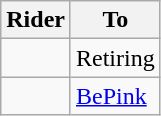<table class="wikitable sortable">
<tr>
<th>Rider</th>
<th>To</th>
</tr>
<tr>
<td></td>
<td>Retiring</td>
</tr>
<tr>
<td></td>
<td><a href='#'>BePink</a></td>
</tr>
</table>
